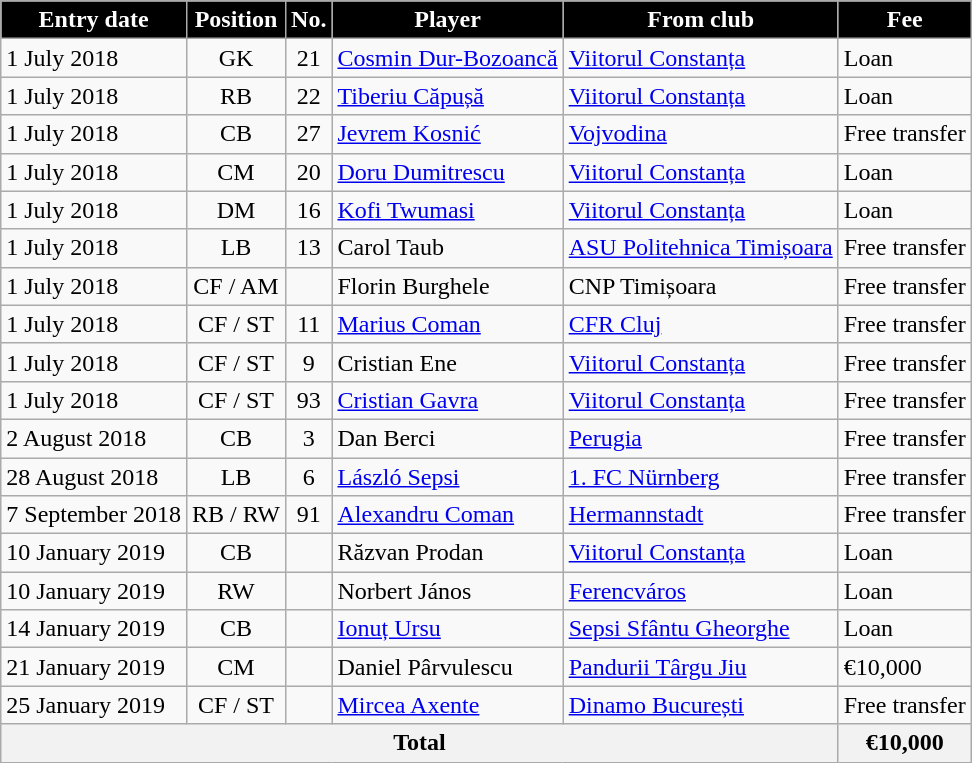<table class="wikitable sortable">
<tr>
<th style="background:#000000;color:#fefefe;text-align:center;"><strong>Entry date</strong></th>
<th style="background:#000000;color:#fefefe;text-align:center;"><strong>Position</strong></th>
<th style="background:#000000;color:#fefefe;text-align:center;"><strong>No.</strong></th>
<th style="background:#000000;color:#fefefe;text-align:center;"><strong>Player</strong></th>
<th style="background:#000000;color:#fefefe;text-align:center;"><strong>From club</strong></th>
<th style="background:#000000;color:#fefefe;text-align:center;"><strong>Fee</strong></th>
</tr>
<tr>
<td>1 July 2018</td>
<td style="text-align:center;">GK</td>
<td style="text-align:center;">21</td>
<td style="text-align:left;"> <a href='#'>Cosmin Dur-Bozoancă</a></td>
<td style="text-align:left;"> <a href='#'>Viitorul Constanța</a></td>
<td>Loan</td>
</tr>
<tr>
<td>1 July 2018</td>
<td style="text-align:center;">RB</td>
<td style="text-align:center;">22</td>
<td style="text-align:left;"> <a href='#'>Tiberiu Căpușă</a></td>
<td style="text-align:left;"> <a href='#'>Viitorul Constanța</a></td>
<td>Loan</td>
</tr>
<tr>
<td>1 July 2018</td>
<td style="text-align:center;">CB</td>
<td style="text-align:center;">27</td>
<td style="text-align:left;"> <a href='#'>Jevrem Kosnić</a></td>
<td style="text-align:left;"> <a href='#'>Vojvodina</a></td>
<td>Free transfer</td>
</tr>
<tr>
<td>1 July 2018</td>
<td style="text-align:center;">CM</td>
<td style="text-align:center;">20</td>
<td style="text-align:left;"> <a href='#'>Doru Dumitrescu</a></td>
<td style="text-align:left;"> <a href='#'>Viitorul Constanța</a></td>
<td>Loan</td>
</tr>
<tr>
<td>1 July 2018</td>
<td style="text-align:center;">DM</td>
<td style="text-align:center;">16</td>
<td style="text-align:left;"> <a href='#'>Kofi Twumasi</a></td>
<td style="text-align:left;"> <a href='#'>Viitorul Constanța</a></td>
<td>Loan</td>
</tr>
<tr>
<td>1 July 2018</td>
<td style="text-align:center;">LB</td>
<td style="text-align:center;">13</td>
<td style="text-align:left;"> Carol Taub</td>
<td style="text-align:left;"> <a href='#'>ASU Politehnica Timișoara</a></td>
<td>Free transfer</td>
</tr>
<tr>
<td>1 July 2018</td>
<td style="text-align:center;">CF / AM</td>
<td style="text-align:center;"></td>
<td style="text-align:left;"> Florin Burghele</td>
<td style="text-align:left;"> CNP Timișoara</td>
<td>Free transfer</td>
</tr>
<tr>
<td>1 July 2018</td>
<td style="text-align:center;">CF / ST</td>
<td style="text-align:center;">11</td>
<td style="text-align:left;"> <a href='#'>Marius Coman</a></td>
<td style="text-align:left;"> <a href='#'>CFR Cluj</a></td>
<td>Free transfer</td>
</tr>
<tr>
<td>1 July 2018</td>
<td style="text-align:center;">CF / ST</td>
<td style="text-align:center;">9</td>
<td style="text-align:left;"> Cristian Ene</td>
<td style="text-align:left;"> <a href='#'>Viitorul Constanța</a></td>
<td>Free transfer</td>
</tr>
<tr>
<td>1 July 2018</td>
<td style="text-align:center;">CF / ST</td>
<td style="text-align:center;">93</td>
<td style="text-align:left;"> <a href='#'>Cristian Gavra</a></td>
<td style="text-align:left;"> <a href='#'>Viitorul Constanța</a></td>
<td>Free transfer</td>
</tr>
<tr>
<td>2 August 2018</td>
<td style="text-align:center;">CB</td>
<td style="text-align:center;">3</td>
<td style="text-align:left;"> Dan Berci</td>
<td style="text-align:left;"> <a href='#'>Perugia</a></td>
<td>Free transfer</td>
</tr>
<tr>
<td>28 August 2018</td>
<td style="text-align:center;">LB</td>
<td style="text-align:center;">6</td>
<td style="text-align:left;"> <a href='#'>László Sepsi</a></td>
<td style="text-align:left;"> <a href='#'>1. FC Nürnberg</a></td>
<td>Free transfer</td>
</tr>
<tr>
<td>7 September 2018</td>
<td style="text-align:center;">RB / RW</td>
<td style="text-align:center;">91</td>
<td style="text-align:left;"> <a href='#'>Alexandru Coman</a></td>
<td style="text-align:left;"> <a href='#'>Hermannstadt</a></td>
<td>Free transfer</td>
</tr>
<tr>
<td>10 January 2019</td>
<td style="text-align:center;">CB</td>
<td style="text-align:center;"></td>
<td style="text-align:left;"> Răzvan Prodan</td>
<td style="text-align:left;"> <a href='#'>Viitorul Constanța</a></td>
<td>Loan</td>
</tr>
<tr>
<td>10 January 2019</td>
<td style="text-align:center;">RW</td>
<td style="text-align:center;"></td>
<td style="text-align:left;"> Norbert János</td>
<td style="text-align:left;"> <a href='#'>Ferencváros</a></td>
<td>Loan</td>
</tr>
<tr>
<td>14 January 2019</td>
<td style="text-align:center;">CB</td>
<td style="text-align:center;"></td>
<td style="text-align:left;"> <a href='#'>Ionuț Ursu</a></td>
<td style="text-align:left;"> <a href='#'>Sepsi Sfântu Gheorghe</a></td>
<td>Loan</td>
</tr>
<tr>
<td>21 January 2019</td>
<td style="text-align:center;">CM</td>
<td style="text-align:center;"></td>
<td style="text-align:left;"> Daniel Pârvulescu</td>
<td style="text-align:left;"> <a href='#'>Pandurii Târgu Jiu</a></td>
<td>€10,000</td>
</tr>
<tr>
<td>25 January 2019</td>
<td style="text-align:center;">CF / ST</td>
<td style="text-align:center;"></td>
<td style="text-align:left;"> <a href='#'>Mircea Axente</a></td>
<td style="text-align:left;"> <a href='#'>Dinamo București</a></td>
<td>Free transfer</td>
</tr>
<tr>
<th colspan="5">Total</th>
<th colspan="2">€10,000</th>
</tr>
</table>
